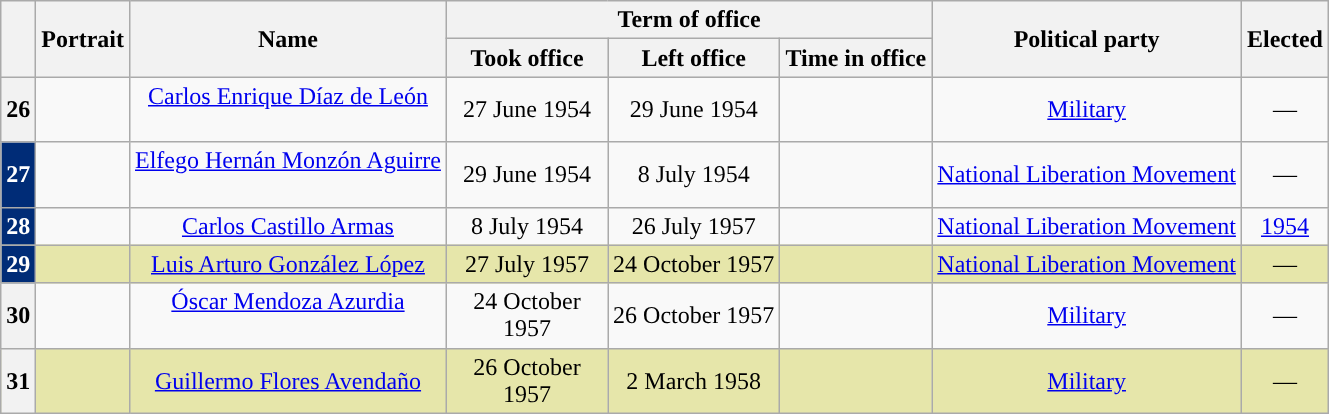<table class="wikitable" style="text-align:center">
<tr>
<th rowspan="2"></th>
<th rowspan="2">Portrait</th>
<th rowspan="2">Name<br></th>
<th colspan="3">Term of office</th>
<th rowspan="2">Political party</th>
<th rowspan="2">Elected</th>
</tr>
<tr style="background:#cccccc">
<th width="100">Took office</th>
<th>Left office</th>
<th>Time in office</th>
</tr>
<tr>
<th style="background:">26</th>
<td></td>
<td><a href='#'>Carlos Enrique Díaz de León</a><br><br></td>
<td>27 June 1954</td>
<td>29 June 1954</td>
<td></td>
<td><a href='#'>Military</a></td>
<td>—</td>
</tr>
<tr>
<th style="background:#002C77; color:white">27</th>
<td></td>
<td><a href='#'>Elfego Hernán Monzón Aguirre</a><br><br></td>
<td>29 June 1954</td>
<td>8 July 1954</td>
<td></td>
<td><a href='#'>National Liberation Movement</a></td>
<td>—</td>
</tr>
<tr>
<th style="background:#002C77; color:white">28</th>
<td></td>
<td><a href='#'>Carlos Castillo Armas</a><br></td>
<td>8 July 1954</td>
<td>26 July 1957</td>
<td></td>
<td><a href='#'>National Liberation Movement</a></td>
<td><a href='#'>1954</a></td>
</tr>
<tr style="background:#E6E6AA">
<th style="background:#002C77;  color:white">29</th>
<td></td>
<td><a href='#'>Luis Arturo González López</a><br></td>
<td>27 July 1957</td>
<td>24 October 1957</td>
<td></td>
<td><a href='#'>National Liberation Movement</a></td>
<td>—</td>
</tr>
<tr>
<th style="background:">30</th>
<td></td>
<td><a href='#'>Óscar Mendoza Azurdia</a><br><br></td>
<td>24 October 1957</td>
<td>26 October 1957</td>
<td></td>
<td><a href='#'>Military</a></td>
<td>—</td>
</tr>
<tr style="background:#E6E6AA">
<th style="background:">31</th>
<td></td>
<td><a href='#'>Guillermo Flores Avendaño</a><br></td>
<td>26 October 1957</td>
<td>2 March 1958</td>
<td></td>
<td><a href='#'>Military</a></td>
<td>—</td>
</tr>
</table>
